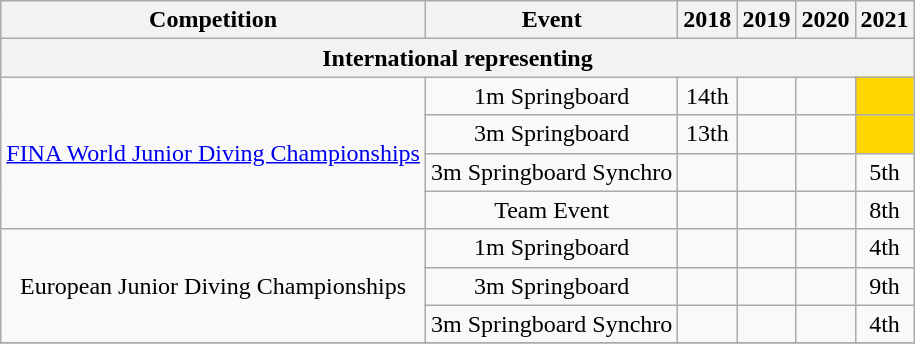<table class="wikitable" style="text-align:center;">
<tr>
<th>Competition</th>
<th>Event</th>
<th>2018</th>
<th>2019</th>
<th>2020</th>
<th>2021</th>
</tr>
<tr>
<th colspan="9">International representing </th>
</tr>
<tr>
<td rowspan="4"><a href='#'>FINA World Junior Diving Championships</a></td>
<td>1m Springboard</td>
<td>14th</td>
<td></td>
<td></td>
<td bgcolor=gold></td>
</tr>
<tr>
<td>3m Springboard</td>
<td>13th</td>
<td></td>
<td></td>
<td bgcolor=gold></td>
</tr>
<tr>
<td>3m Springboard Synchro</td>
<td></td>
<td></td>
<td></td>
<td>5th</td>
</tr>
<tr>
<td>Team Event</td>
<td></td>
<td></td>
<td></td>
<td>8th</td>
</tr>
<tr>
<td rowspan="3">European Junior Diving Championships</td>
<td>1m Springboard</td>
<td></td>
<td></td>
<td></td>
<td>4th</td>
</tr>
<tr>
<td>3m Springboard</td>
<td></td>
<td></td>
<td></td>
<td>9th</td>
</tr>
<tr>
<td>3m Springboard Synchro</td>
<td></td>
<td></td>
<td></td>
<td>4th</td>
</tr>
<tr>
</tr>
</table>
